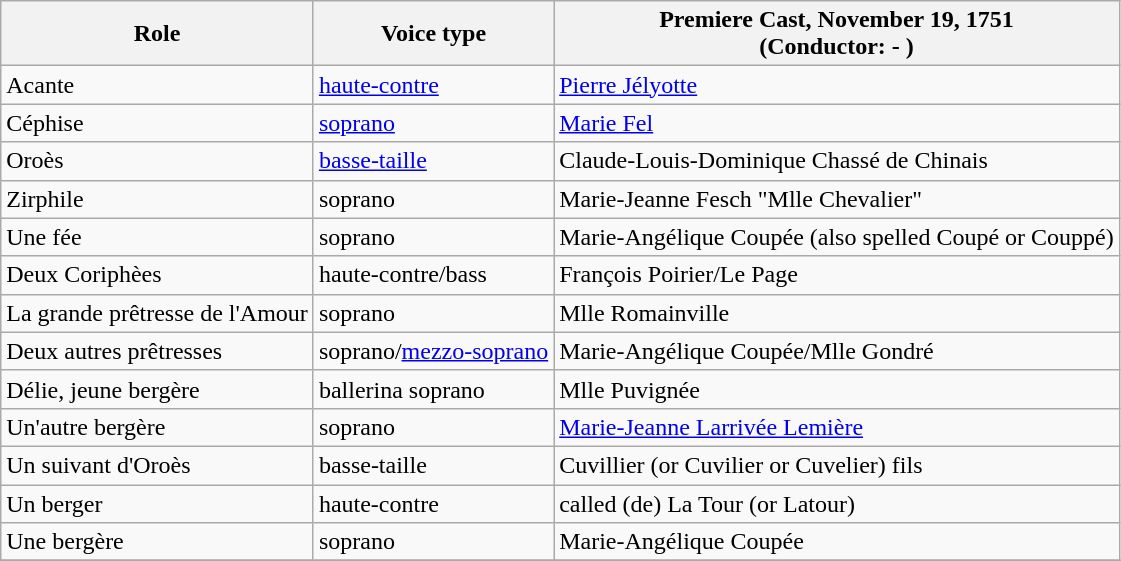<table class="wikitable" border="1">
<tr>
<th>Role</th>
<th>Voice type</th>
<th>Premiere Cast, November 19, 1751<br>(Conductor:  - )</th>
</tr>
<tr>
<td>Acante</td>
<td><a href='#'>haute-contre</a></td>
<td><a href='#'>Pierre Jélyotte</a></td>
</tr>
<tr>
<td>Céphise</td>
<td><a href='#'>soprano</a></td>
<td><a href='#'>Marie Fel</a></td>
</tr>
<tr>
<td>Oroès</td>
<td><a href='#'>basse-taille</a></td>
<td>Claude-Louis-Dominique Chassé de Chinais</td>
</tr>
<tr>
<td>Zirphile</td>
<td>soprano</td>
<td>Marie-Jeanne Fesch "Mlle Chevalier"</td>
</tr>
<tr>
<td>Une fée</td>
<td>soprano</td>
<td>Marie-Angélique Coupée (also spelled Coupé or Couppé)</td>
</tr>
<tr>
<td>Deux Coriphèes</td>
<td>haute-contre/bass</td>
<td>François Poirier/Le Page</td>
</tr>
<tr>
<td>La grande prêtresse de l'Amour</td>
<td>soprano</td>
<td>Mlle Romainville</td>
</tr>
<tr>
<td>Deux autres prêtresses</td>
<td>soprano/<a href='#'>mezzo-soprano</a></td>
<td>Marie-Angélique Coupée/Mlle Gondré</td>
</tr>
<tr>
<td>Délie, jeune bergère</td>
<td>ballerina soprano</td>
<td>Mlle Puvignée</td>
</tr>
<tr>
<td>Un'autre bergère</td>
<td>soprano</td>
<td><a href='#'>Marie-Jeanne Larrivée Lemière</a></td>
</tr>
<tr>
<td>Un suivant d'Oroès</td>
<td>basse-taille</td>
<td>Cuvillier (or Cuvilier or Cuvelier) fils</td>
</tr>
<tr>
<td>Un berger</td>
<td>haute-contre</td>
<td> called (de) La Tour (or Latour)</td>
</tr>
<tr>
<td>Une bergère</td>
<td>soprano</td>
<td>Marie-Angélique Coupée</td>
</tr>
<tr>
</tr>
</table>
